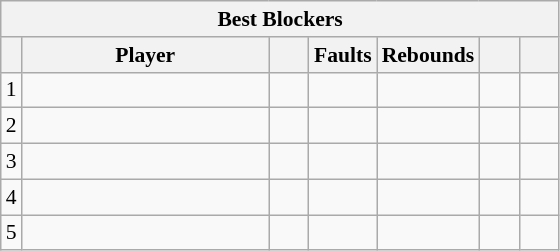<table class="wikitable sortable" style=font-size:90%>
<tr>
<th colspan=7>Best Blockers</th>
</tr>
<tr>
<th></th>
<th width=158>Player</th>
<th width=20></th>
<th width=20>Faults</th>
<th width=20>Rebounds</th>
<th width=20></th>
<th width=20></th>
</tr>
<tr>
<td>1</td>
<td></td>
<td align=center></td>
<td align=center></td>
<td align=center></td>
<td align=center></td>
<td align=center></td>
</tr>
<tr>
<td>2</td>
<td></td>
<td align=center></td>
<td align=center></td>
<td align=center></td>
<td align=center></td>
<td align=center></td>
</tr>
<tr>
<td>3</td>
<td></td>
<td align=center></td>
<td align=center></td>
<td align=center></td>
<td align=center></td>
<td align=center></td>
</tr>
<tr>
<td>4</td>
<td></td>
<td align=center></td>
<td align=center></td>
<td align=center></td>
<td align=center></td>
<td align=center></td>
</tr>
<tr>
<td>5</td>
<td></td>
<td align=center></td>
<td align=center></td>
<td align=center></td>
<td align=center></td>
<td align=center></td>
</tr>
</table>
